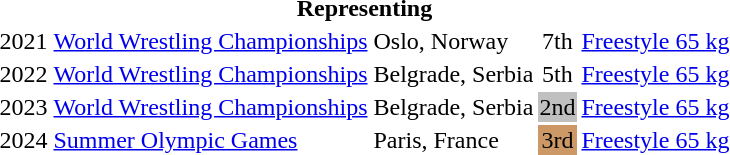<table>
<tr>
<th colspan="5">Representing </th>
</tr>
<tr>
<td>2021</td>
<td><a href='#'>World Wrestling Championships</a></td>
<td>Oslo, Norway</td>
<td align="center">7th</td>
<td><a href='#'>Freestyle 65 kg</a></td>
</tr>
<tr>
<td>2022</td>
<td><a href='#'>World Wrestling Championships</a></td>
<td>Belgrade, Serbia</td>
<td align="center">5th</td>
<td><a href='#'>Freestyle 65 kg</a></td>
</tr>
<tr>
<td>2023</td>
<td><a href='#'>World Wrestling Championships</a></td>
<td>Belgrade, Serbia</td>
<td align="center" bgcolor="silver">2nd</td>
<td><a href='#'>Freestyle 65 kg</a></td>
</tr>
<tr>
<td>2024</td>
<td><a href='#'>Summer Olympic Games</a></td>
<td>Paris, France</td>
<td align="center" bgcolor="cc9966">3rd</td>
<td><a href='#'>Freestyle 65 kg</a></td>
</tr>
</table>
